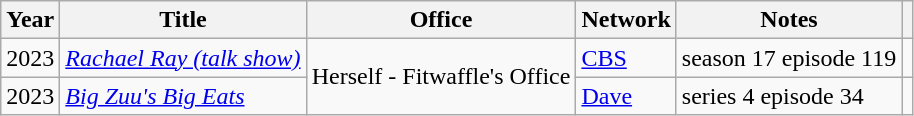<table class="wikitable sortable plainrowheaders">
<tr>
<th scope="col">Year</th>
<th scope="col">Title</th>
<th scope="col">Office</th>
<th scope="col">Network</th>
<th scope="col" class="unsortable">Notes</th>
<th scope="col" class="unsortable"></th>
</tr>
<tr>
<td>2023</td>
<td scope="row"><em><a href='#'>Rachael Ray (talk show)</a></em></td>
<td rowspan="2">Herself - Fitwaffle's Office</td>
<td rowspan="1"><a href='#'>CBS</a></td>
<td>season 17 episode 119</td>
<td></td>
</tr>
<tr>
<td>2023</td>
<td scope="row"><em><a href='#'>Big Zuu's Big Eats</a></em></td>
<td rowspan="1"><a href='#'>Dave</a></td>
<td>series 4 episode 34</td>
<td></td>
</tr>
</table>
